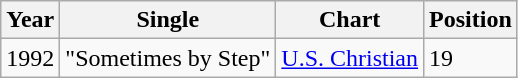<table class="wikitable">
<tr>
<th align="left">Year</th>
<th align="left">Single</th>
<th align="left">Chart</th>
<th align="left">Position</th>
</tr>
<tr>
<td align="left">1992</td>
<td align="left">"Sometimes by Step"</td>
<td align="left"><a href='#'>U.S. Christian</a></td>
<td align="left">19</td>
</tr>
</table>
